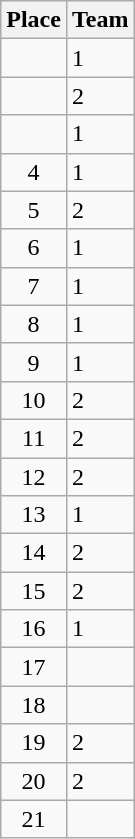<table class="wikitable">
<tr>
<th>Place</th>
<th>Team</th>
</tr>
<tr>
<td align=center></td>
<td> 1</td>
</tr>
<tr>
<td align=center></td>
<td> 2</td>
</tr>
<tr>
<td align=center></td>
<td> 1</td>
</tr>
<tr>
<td align=center>4</td>
<td> 1</td>
</tr>
<tr>
<td align=center>5</td>
<td> 2</td>
</tr>
<tr>
<td align=center>6</td>
<td> 1</td>
</tr>
<tr>
<td align=center>7</td>
<td> 1</td>
</tr>
<tr>
<td align=center>8</td>
<td> 1</td>
</tr>
<tr>
<td align=center>9</td>
<td> 1</td>
</tr>
<tr>
<td align=center>10</td>
<td> 2</td>
</tr>
<tr>
<td align=center>11</td>
<td> 2</td>
</tr>
<tr>
<td align=center>12</td>
<td> 2</td>
</tr>
<tr>
<td align=center>13</td>
<td> 1</td>
</tr>
<tr>
<td align=center>14</td>
<td> 2</td>
</tr>
<tr>
<td align=center>15</td>
<td> 2</td>
</tr>
<tr>
<td align=center>16</td>
<td> 1</td>
</tr>
<tr>
<td align=center>17</td>
<td></td>
</tr>
<tr>
<td align=center>18</td>
<td></td>
</tr>
<tr>
<td align=center>19</td>
<td> 2</td>
</tr>
<tr>
<td align=center>20</td>
<td> 2</td>
</tr>
<tr>
<td align=center>21</td>
<td></td>
</tr>
</table>
